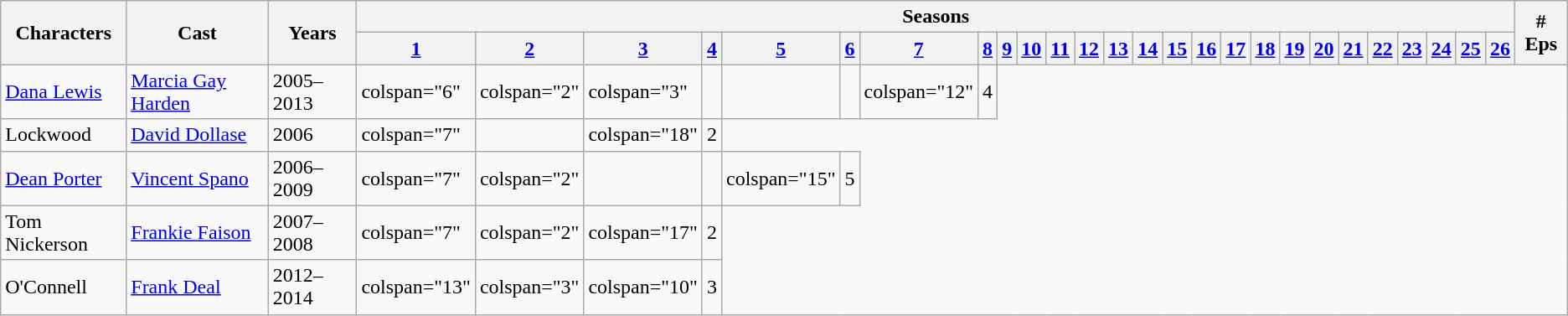<table class="wikitable">
<tr>
<th rowspan="2">Characters</th>
<th rowspan="2">Cast</th>
<th rowspan="2">Years</th>
<th colspan="26">Seasons</th>
<th rowspan="2"># Eps</th>
</tr>
<tr>
<th><a href='#'>1</a></th>
<th><a href='#'>2</a></th>
<th><a href='#'>3</a></th>
<th><a href='#'>4</a></th>
<th><a href='#'>5</a></th>
<th><a href='#'>6</a></th>
<th><a href='#'>7</a></th>
<th><a href='#'>8</a></th>
<th><a href='#'>9</a></th>
<th><a href='#'>10</a></th>
<th><a href='#'>11</a></th>
<th><a href='#'>12</a></th>
<th><a href='#'>13</a></th>
<th><a href='#'>14</a></th>
<th><a href='#'>15</a></th>
<th><a href='#'>16</a></th>
<th><a href='#'>17</a></th>
<th><a href='#'>18</a></th>
<th><a href='#'>19</a></th>
<th><a href='#'>20</a></th>
<th><a href='#'>21</a></th>
<th><a href='#'>22</a></th>
<th><a href='#'>23</a></th>
<th><a href='#'>24</a></th>
<th><a href='#'>25</a></th>
<th><a href='#'>26</a></th>
</tr>
<tr>
<td><a href='#'>Dana Lewis</a></td>
<td><a href='#'>Marcia Gay Harden</a></td>
<td>2005–2013</td>
<td>colspan="6" </td>
<td>colspan="2" </td>
<td>colspan="3" </td>
<td></td>
<td></td>
<td></td>
<td>colspan="12" </td>
<td>4</td>
</tr>
<tr>
<td>Lockwood</td>
<td><a href='#'>David Dollase</a></td>
<td>2006</td>
<td>colspan="7" </td>
<td></td>
<td>colspan="18" </td>
<td>2</td>
</tr>
<tr>
<td><a href='#'>Dean Porter</a></td>
<td><a href='#'>Vincent Spano</a></td>
<td>2006–2009</td>
<td>colspan="7" </td>
<td>colspan="2" </td>
<td></td>
<td></td>
<td>colspan="15" </td>
<td>5</td>
</tr>
<tr>
<td>Tom Nickerson</td>
<td><a href='#'>Frankie Faison</a></td>
<td>2007–2008</td>
<td>colspan="7" </td>
<td>colspan="2" </td>
<td>colspan="17" </td>
<td>2</td>
</tr>
<tr>
<td>O'Connell</td>
<td><a href='#'>Frank Deal</a></td>
<td>2012–2014</td>
<td>colspan="13" </td>
<td>colspan="3" </td>
<td>colspan="10" </td>
<td>3</td>
</tr>
</table>
